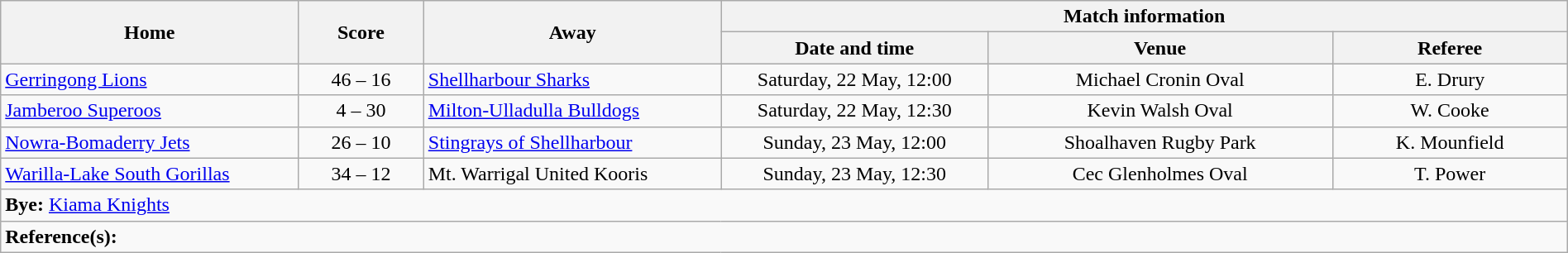<table class="wikitable" width="100% text-align:center;">
<tr>
<th rowspan="2" width="19%">Home</th>
<th rowspan="2" width="8%">Score</th>
<th rowspan="2" width="19%">Away</th>
<th colspan="3">Match information</th>
</tr>
<tr bgcolor="#CCCCCC">
<th width="17%">Date and time</th>
<th width="22%">Venue</th>
<th>Referee</th>
</tr>
<tr>
<td> <a href='#'>Gerringong Lions</a></td>
<td style="text-align:center;">46 – 16</td>
<td> <a href='#'>Shellharbour Sharks</a></td>
<td style="text-align:center;">Saturday, 22 May, 12:00</td>
<td style="text-align:center;">Michael Cronin Oval</td>
<td style="text-align:center;">E. Drury</td>
</tr>
<tr>
<td> <a href='#'>Jamberoo Superoos</a></td>
<td style="text-align:center;">4 – 30</td>
<td> <a href='#'>Milton-Ulladulla Bulldogs</a></td>
<td style="text-align:center;">Saturday, 22 May, 12:30</td>
<td style="text-align:center;">Kevin Walsh Oval</td>
<td style="text-align:center;">W. Cooke</td>
</tr>
<tr>
<td> <a href='#'>Nowra-Bomaderry Jets</a></td>
<td style="text-align:center;">26 – 10</td>
<td> <a href='#'>Stingrays of Shellharbour</a></td>
<td style="text-align:center;">Sunday, 23 May, 12:00</td>
<td style="text-align:center;">Shoalhaven Rugby Park</td>
<td style="text-align:center;">K. Mounfield</td>
</tr>
<tr>
<td> <a href='#'>Warilla-Lake South Gorillas</a></td>
<td style="text-align:center;">34 – 12</td>
<td> Mt. Warrigal United Kooris</td>
<td style="text-align:center;">Sunday, 23 May, 12:30</td>
<td style="text-align:center;">Cec Glenholmes Oval</td>
<td style="text-align:center;">T. Power</td>
</tr>
<tr>
<td colspan="6" align="centre"><strong>Bye:</strong>  <a href='#'>Kiama Knights</a></td>
</tr>
<tr>
<td colspan="6"><strong>Reference(s):</strong> </td>
</tr>
</table>
